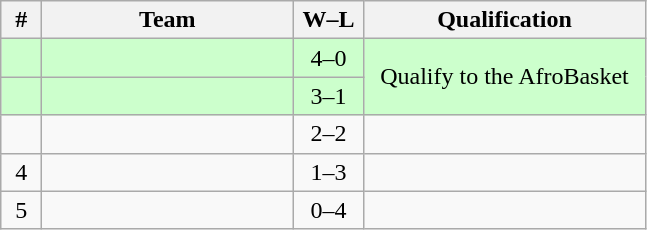<table class=wikitable style="text-align:center;">
<tr>
<th width=20px>#</th>
<th width=160px>Team</th>
<th width=40px>W–L</th>
<th width=180px>Qualification</th>
</tr>
<tr bgcolor=#CCFFCC>
<td></td>
<td align=left></td>
<td>4–0</td>
<td rowspan=2>Qualify to the AfroBasket</td>
</tr>
<tr bgcolor=#CCFFCC>
<td></td>
<td align=left></td>
<td>3–1</td>
</tr>
<tr>
<td></td>
<td align=left></td>
<td>2–2</td>
<td></td>
</tr>
<tr>
<td>4</td>
<td align=left></td>
<td>1–3</td>
<td></td>
</tr>
<tr>
<td>5</td>
<td align=left></td>
<td>0–4</td>
<td></td>
</tr>
</table>
